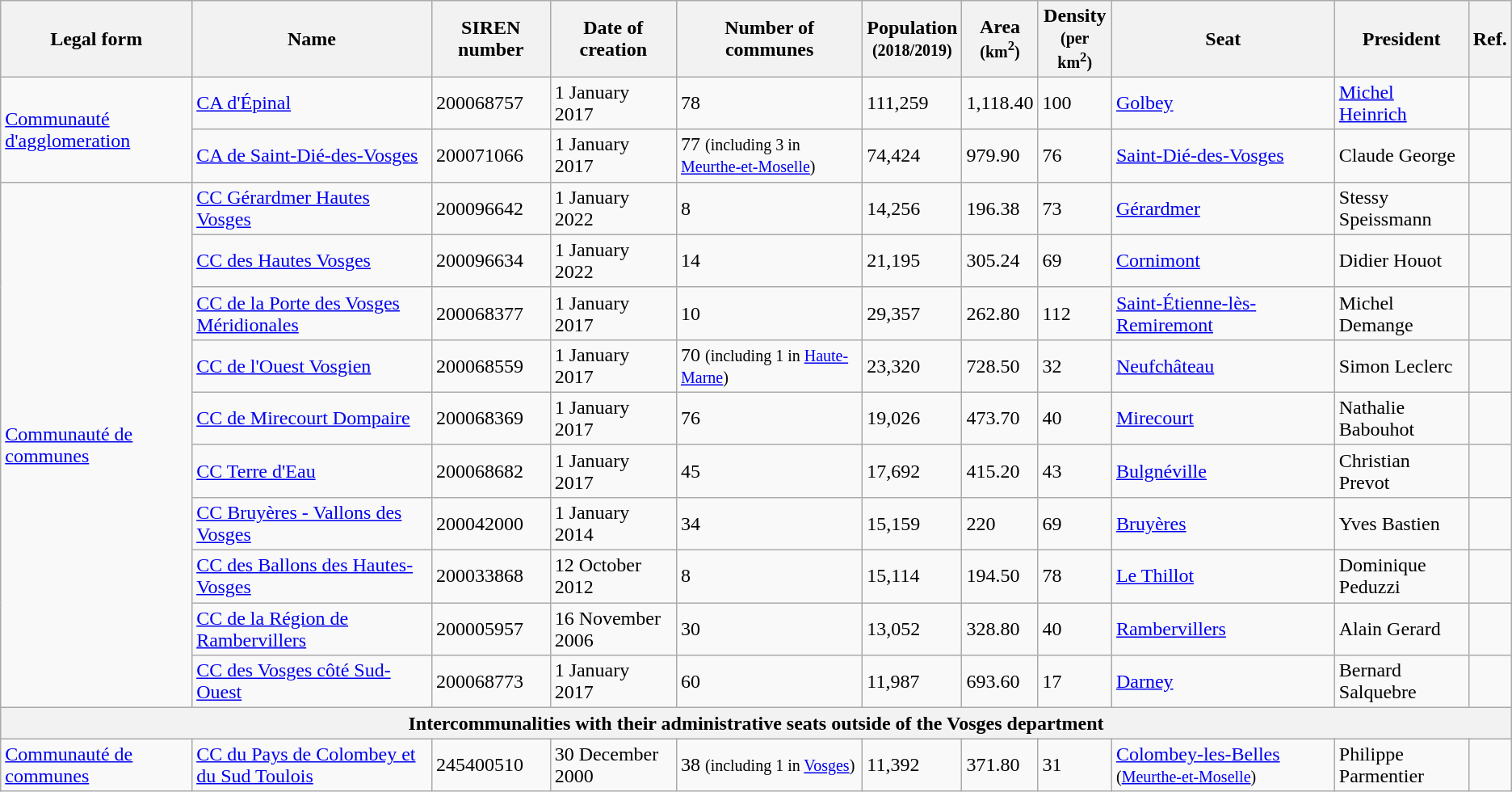<table class="wikitable">
<tr>
<th>Legal form</th>
<th>Name</th>
<th>SIREN number</th>
<th>Date of creation</th>
<th>Number of communes</th>
<th>Population<br><small>(2018/2019)</small></th>
<th>Area<br><small>(km<sup>2</sup>)</small></th>
<th>Density<br><small>(per km<sup>2</sup>)</small></th>
<th>Seat</th>
<th>President</th>
<th>Ref.</th>
</tr>
<tr>
<td rowspan="2"><a href='#'>Communauté d'agglomeration</a></td>
<td><a href='#'>CA d'Épinal</a></td>
<td>200068757</td>
<td>1 January 2017</td>
<td>78</td>
<td>111,259</td>
<td>1,118.40</td>
<td>100</td>
<td><a href='#'>Golbey</a></td>
<td><a href='#'>Michel Heinrich</a></td>
<td></td>
</tr>
<tr>
<td><a href='#'>CA de Saint-Dié-des-Vosges</a></td>
<td>200071066</td>
<td>1 January 2017</td>
<td>77 <small>(including 3 in <a href='#'>Meurthe-et-Moselle</a>)</small></td>
<td>74,424</td>
<td>979.90</td>
<td>76</td>
<td><a href='#'>Saint-Dié-des-Vosges</a></td>
<td>Claude George</td>
<td></td>
</tr>
<tr>
<td rowspan="10"><a href='#'>Communauté de communes</a></td>
<td><a href='#'>CC Gérardmer Hautes Vosges</a></td>
<td>200096642</td>
<td>1 January 2022</td>
<td>8</td>
<td>14,256</td>
<td>196.38</td>
<td>73</td>
<td><a href='#'>Gérardmer</a></td>
<td>Stessy Speissmann</td>
<td></td>
</tr>
<tr>
<td><a href='#'>CC des Hautes Vosges</a></td>
<td>200096634</td>
<td>1 January 2022</td>
<td>14</td>
<td>21,195</td>
<td>305.24</td>
<td>69</td>
<td><a href='#'>Cornimont</a></td>
<td>Didier Houot</td>
<td></td>
</tr>
<tr>
<td><a href='#'>CC de la Porte des Vosges Méridionales</a></td>
<td>200068377</td>
<td>1 January 2017</td>
<td>10</td>
<td>29,357</td>
<td>262.80</td>
<td>112</td>
<td><a href='#'>Saint-Étienne-lès-Remiremont</a></td>
<td>Michel Demange</td>
<td></td>
</tr>
<tr>
<td><a href='#'>CC de l'Ouest Vosgien</a></td>
<td>200068559</td>
<td>1 January 2017</td>
<td>70 <small>(including 1 in <a href='#'>Haute-Marne</a>)</small></td>
<td>23,320</td>
<td>728.50</td>
<td>32</td>
<td><a href='#'>Neufchâteau</a></td>
<td>Simon Leclerc</td>
<td></td>
</tr>
<tr>
<td><a href='#'>CC de Mirecourt Dompaire</a></td>
<td>200068369</td>
<td>1 January 2017</td>
<td>76</td>
<td>19,026</td>
<td>473.70</td>
<td>40</td>
<td><a href='#'>Mirecourt</a></td>
<td>Nathalie Babouhot</td>
<td></td>
</tr>
<tr>
<td><a href='#'>CC Terre d'Eau</a></td>
<td>200068682</td>
<td>1 January 2017</td>
<td>45</td>
<td>17,692</td>
<td>415.20</td>
<td>43</td>
<td><a href='#'>Bulgnéville</a></td>
<td>Christian Prevot</td>
<td></td>
</tr>
<tr>
<td><a href='#'>CC Bruyères - Vallons des Vosges</a></td>
<td>200042000</td>
<td>1 January 2014</td>
<td>34</td>
<td>15,159</td>
<td>220</td>
<td>69</td>
<td><a href='#'>Bruyères</a></td>
<td>Yves Bastien</td>
<td></td>
</tr>
<tr>
<td><a href='#'>CC des Ballons des Hautes-Vosges</a></td>
<td>200033868</td>
<td>12 October 2012</td>
<td>8</td>
<td>15,114</td>
<td>194.50</td>
<td>78</td>
<td><a href='#'>Le Thillot</a></td>
<td>Dominique Peduzzi</td>
<td></td>
</tr>
<tr>
<td><a href='#'>CC de la Région de Rambervillers</a></td>
<td>200005957</td>
<td>16 November 2006</td>
<td>30</td>
<td>13,052</td>
<td>328.80</td>
<td>40</td>
<td><a href='#'>Rambervillers</a></td>
<td>Alain Gerard</td>
<td></td>
</tr>
<tr>
<td><a href='#'>CC des Vosges côté Sud-Ouest</a></td>
<td>200068773</td>
<td>1 January 2017</td>
<td>60</td>
<td>11,987</td>
<td>693.60</td>
<td>17</td>
<td><a href='#'>Darney</a></td>
<td>Bernard Salquebre</td>
<td></td>
</tr>
<tr>
<th colspan="11"><strong>Intercommunalities with their administrative seats outside of the Vosges department</strong></th>
</tr>
<tr>
<td><a href='#'>Communauté de communes</a></td>
<td><a href='#'>CC du Pays de Colombey et du Sud Toulois</a></td>
<td>245400510</td>
<td>30 December 2000</td>
<td>38 <small>(including 1 in <a href='#'>Vosges</a>)</small></td>
<td>11,392</td>
<td>371.80</td>
<td>31</td>
<td><a href='#'>Colombey-les-Belles</a> <small>(<a href='#'>Meurthe-et-Moselle</a>)</small></td>
<td>Philippe Parmentier</td>
<td></td>
</tr>
</table>
